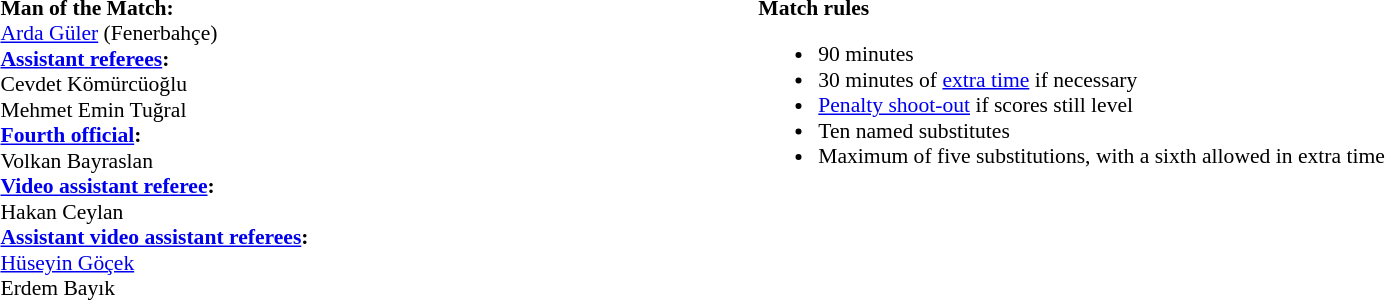<table style="width:100%; font-size:90%;">
<tr>
<td style="width:40%; vertical-align:top;"><br><strong>Man of the Match:</strong>
<br><a href='#'>Arda Güler</a> (Fenerbahçe)<br><strong><a href='#'>Assistant referees</a>:</strong>
<br>Cevdet Kömürcüoğlu
<br>Mehmet Emin Tuğral
<br><strong><a href='#'>Fourth official</a>:</strong>
<br>Volkan Bayraslan
<br><strong><a href='#'>Video assistant referee</a>:</strong>
<br>Hakan Ceylan
<br><strong><a href='#'>Assistant video assistant referees</a>:</strong>
<br><a href='#'>Hüseyin Göçek</a>
<br>Erdem Bayık</td>
<td style="width:60%; vertical-align:top;"><br><strong>Match rules</strong><ul><li>90 minutes</li><li>30 minutes of <a href='#'>extra time</a> if necessary</li><li><a href='#'>Penalty shoot-out</a> if scores still level</li><li>Ten named substitutes</li><li>Maximum of five substitutions, with a sixth allowed in extra time</li></ul></td>
</tr>
</table>
